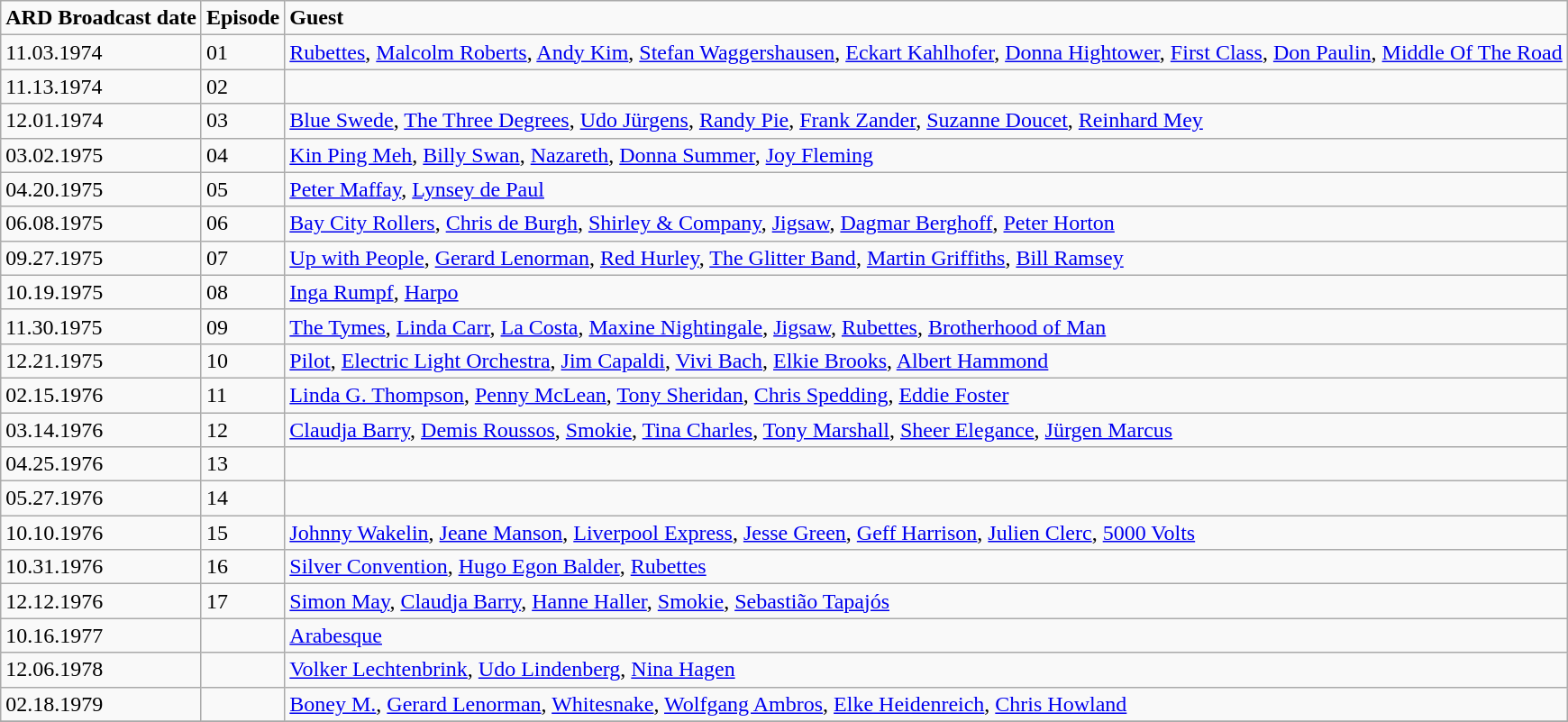<table class="wikitable center">
<tr>
<td><strong>ARD Broadcast date</strong></td>
<td><strong>Episode</strong></td>
<td><strong>Guest</strong></td>
</tr>
<tr>
<td>11.03.1974</td>
<td>01</td>
<td><a href='#'>Rubettes</a>, <a href='#'>Malcolm Roberts</a>, <a href='#'>Andy Kim</a>, <a href='#'>Stefan Waggershausen</a>, <a href='#'>Eckart Kahlhofer</a>, <a href='#'>Donna Hightower</a>, <a href='#'>First Class</a>, <a href='#'>Don Paulin</a>, <a href='#'>Middle Of The Road</a></td>
</tr>
<tr>
<td>11.13.1974</td>
<td>02</td>
<td></td>
</tr>
<tr>
<td>12.01.1974</td>
<td>03</td>
<td><a href='#'>Blue Swede</a>, <a href='#'>The Three Degrees</a>, <a href='#'>Udo Jürgens</a>, <a href='#'>Randy Pie</a>, <a href='#'>Frank Zander</a>, <a href='#'>Suzanne Doucet</a>, <a href='#'>Reinhard Mey</a></td>
</tr>
<tr>
<td>03.02.1975</td>
<td>04</td>
<td><a href='#'>Kin Ping Meh</a>, <a href='#'>Billy Swan</a>, <a href='#'>Nazareth</a>, <a href='#'>Donna Summer</a>, <a href='#'>Joy Fleming</a></td>
</tr>
<tr>
<td>04.20.1975</td>
<td>05</td>
<td><a href='#'>Peter Maffay</a>, <a href='#'>Lynsey de Paul</a></td>
</tr>
<tr>
<td>06.08.1975</td>
<td>06</td>
<td><a href='#'>Bay City Rollers</a>, <a href='#'>Chris de Burgh</a>, <a href='#'>Shirley & Company</a>, <a href='#'>Jigsaw</a>, <a href='#'>Dagmar Berghoff</a>, <a href='#'>Peter Horton</a></td>
</tr>
<tr>
<td>09.27.1975</td>
<td>07</td>
<td><a href='#'>Up with People</a>, <a href='#'>Gerard Lenorman</a>, <a href='#'>Red Hurley</a>, <a href='#'>The Glitter Band</a>, <a href='#'>Martin Griffiths</a>, <a href='#'>Bill Ramsey</a></td>
</tr>
<tr>
<td>10.19.1975</td>
<td>08</td>
<td><a href='#'>Inga Rumpf</a>, <a href='#'>Harpo</a></td>
</tr>
<tr>
<td>11.30.1975</td>
<td>09</td>
<td><a href='#'>The Tymes</a>, <a href='#'>Linda Carr</a>, <a href='#'>La Costa</a>, <a href='#'>Maxine Nightingale</a>, <a href='#'>Jigsaw</a>, <a href='#'>Rubettes</a>, <a href='#'>Brotherhood of Man</a></td>
</tr>
<tr>
<td>12.21.1975</td>
<td>10</td>
<td><a href='#'>Pilot</a>, <a href='#'>Electric Light Orchestra</a>, <a href='#'>Jim Capaldi</a>, <a href='#'>Vivi Bach</a>, <a href='#'>Elkie Brooks</a>, <a href='#'>Albert Hammond</a></td>
</tr>
<tr>
<td>02.15.1976</td>
<td>11</td>
<td><a href='#'>Linda G. Thompson</a>, <a href='#'>Penny McLean</a>, <a href='#'>Tony Sheridan</a>, <a href='#'>Chris Spedding</a>, <a href='#'>Eddie Foster</a></td>
</tr>
<tr>
<td>03.14.1976</td>
<td>12</td>
<td><a href='#'>Claudja Barry</a>, <a href='#'>Demis Roussos</a>, <a href='#'>Smokie</a>, <a href='#'>Tina Charles</a>, <a href='#'>Tony Marshall</a>, <a href='#'>Sheer Elegance</a>, <a href='#'>Jürgen Marcus</a></td>
</tr>
<tr>
<td>04.25.1976</td>
<td>13</td>
<td></td>
</tr>
<tr>
<td>05.27.1976</td>
<td>14</td>
<td></td>
</tr>
<tr>
<td>10.10.1976</td>
<td>15</td>
<td><a href='#'>Johnny Wakelin</a>, <a href='#'>Jeane Manson</a>, <a href='#'>Liverpool Express</a>, <a href='#'>Jesse Green</a>, <a href='#'>Geff Harrison</a>, <a href='#'>Julien Clerc</a>, <a href='#'>5000 Volts</a></td>
</tr>
<tr>
<td>10.31.1976</td>
<td>16</td>
<td><a href='#'>Silver Convention</a>, <a href='#'>Hugo Egon Balder</a>, <a href='#'>Rubettes</a></td>
</tr>
<tr>
<td>12.12.1976</td>
<td>17</td>
<td><a href='#'>Simon May</a>, <a href='#'>Claudja Barry</a>, <a href='#'>Hanne Haller</a>, <a href='#'>Smokie</a>, <a href='#'>Sebastião Tapajós</a></td>
</tr>
<tr>
<td>10.16.1977</td>
<td></td>
<td><a href='#'>Arabesque</a></td>
</tr>
<tr>
<td>12.06.1978</td>
<td></td>
<td><a href='#'>Volker Lechtenbrink</a>, <a href='#'>Udo Lindenberg</a>, <a href='#'>Nina Hagen</a></td>
</tr>
<tr>
<td>02.18.1979</td>
<td></td>
<td><a href='#'>Boney M.</a>, <a href='#'>Gerard Lenorman</a>, <a href='#'>Whitesnake</a>, <a href='#'>Wolfgang Ambros</a>, <a href='#'>Elke Heidenreich</a>, <a href='#'>Chris Howland</a></td>
</tr>
<tr>
</tr>
</table>
